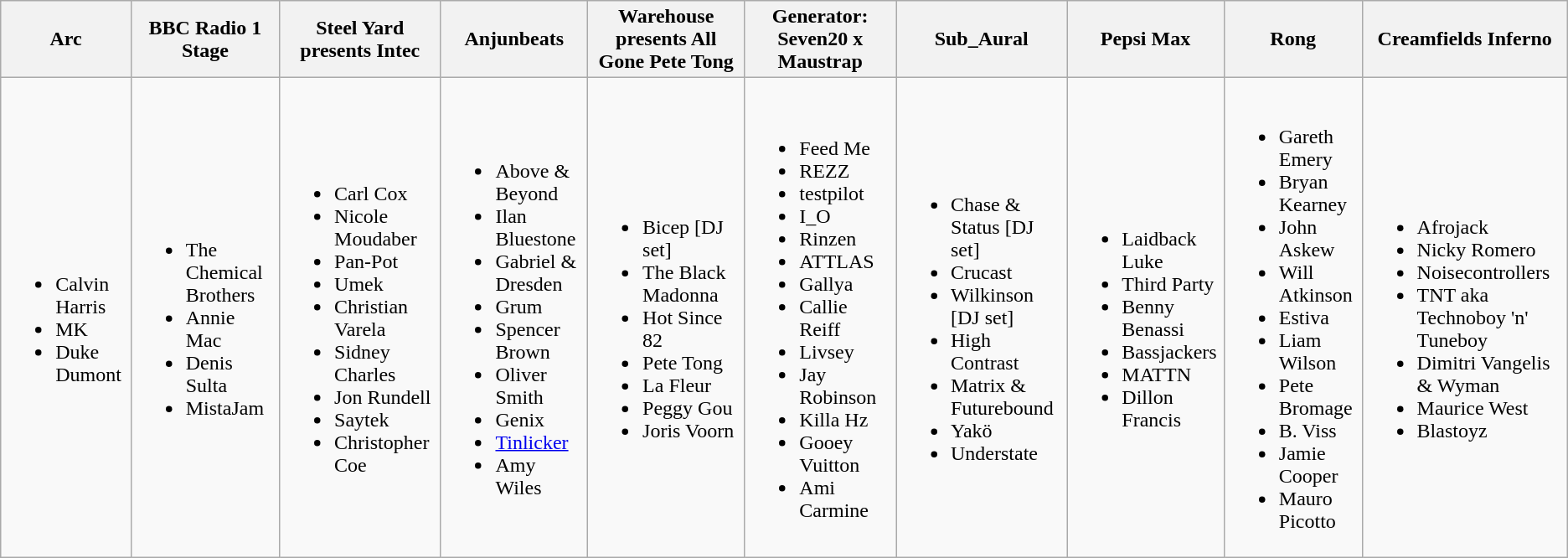<table class="wikitable">
<tr>
<th>Arc</th>
<th>BBC Radio 1 Stage</th>
<th>Steel Yard presents Intec</th>
<th>Anjunbeats</th>
<th>Warehouse presents All Gone Pete Tong</th>
<th>Generator: Seven20 x Maustrap</th>
<th>Sub_Aural</th>
<th>Pepsi Max</th>
<th>Rong</th>
<th>Creamfields Inferno</th>
</tr>
<tr>
<td><br><ul><li>Calvin Harris</li><li>MK</li><li>Duke Dumont</li></ul></td>
<td><br><ul><li>The Chemical Brothers</li><li>Annie Mac</li><li>Denis Sulta</li><li>MistaJam</li></ul></td>
<td><br><ul><li>Carl Cox</li><li>Nicole Moudaber</li><li>Pan-Pot</li><li>Umek</li><li>Christian Varela</li><li>Sidney Charles</li><li>Jon Rundell</li><li>Saytek</li><li>Christopher Coe</li></ul></td>
<td><br><ul><li>Above & Beyond</li><li>Ilan Bluestone</li><li>Gabriel & Dresden</li><li>Grum</li><li>Spencer Brown</li><li>Oliver Smith</li><li>Genix</li><li><a href='#'>Tinlicker</a></li><li>Amy Wiles</li></ul></td>
<td><br><ul><li>Bicep [DJ set]</li><li>The Black Madonna</li><li>Hot Since 82</li><li>Pete Tong</li><li>La Fleur</li><li>Peggy Gou</li><li>Joris Voorn</li></ul></td>
<td><br><ul><li>Feed Me</li><li>REZZ</li><li>testpilot</li><li>I_O</li><li>Rinzen</li><li>ATTLAS</li><li>Gallya</li><li>Callie Reiff</li><li>Livsey</li><li>Jay Robinson</li><li>Killa Hz</li><li>Gooey Vuitton</li><li>Ami Carmine</li></ul></td>
<td><br><ul><li>Chase & Status [DJ set]</li><li>Crucast</li><li>Wilkinson [DJ set]</li><li>High Contrast</li><li>Matrix & Futurebound</li><li>Yakö</li><li>Understate</li></ul></td>
<td><br><ul><li>Laidback Luke</li><li>Third Party</li><li>Benny Benassi</li><li>Bassjackers</li><li>MATTN</li><li>Dillon Francis</li></ul></td>
<td><br><ul><li>Gareth Emery</li><li>Bryan Kearney</li><li>John Askew</li><li>Will Atkinson</li><li>Estiva</li><li>Liam Wilson</li><li>Pete Bromage</li><li>B. Viss</li><li>Jamie Cooper</li><li>Mauro Picotto</li></ul></td>
<td><br><ul><li>Afrojack</li><li>Nicky Romero</li><li>Noisecontrollers</li><li>TNT aka Technoboy 'n' Tuneboy</li><li>Dimitri Vangelis & Wyman</li><li>Maurice West</li><li>Blastoyz</li></ul></td>
</tr>
</table>
